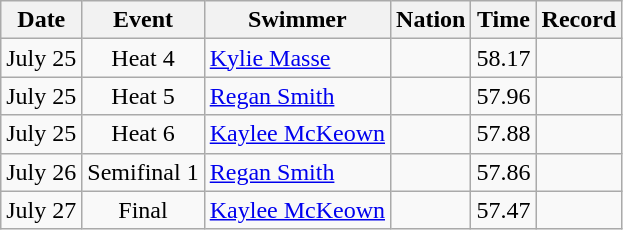<table class="wikitable sortable" style="text-align:center" style=text-align:center>
<tr>
<th>Date</th>
<th>Event</th>
<th>Swimmer</th>
<th>Nation</th>
<th>Time</th>
<th>Record</th>
</tr>
<tr>
<td>July 25</td>
<td>Heat 4</td>
<td align=left><a href='#'>Kylie Masse</a></td>
<td align=left></td>
<td>58.17</td>
<td></td>
</tr>
<tr>
<td>July 25</td>
<td>Heat 5</td>
<td align=left><a href='#'>Regan Smith</a></td>
<td align=left></td>
<td>57.96</td>
<td></td>
</tr>
<tr>
<td>July 25</td>
<td>Heat 6</td>
<td align=left><a href='#'>Kaylee McKeown</a></td>
<td align=left></td>
<td>57.88</td>
<td></td>
</tr>
<tr>
<td>July 26</td>
<td>Semifinal 1</td>
<td align=left><a href='#'>Regan Smith</a></td>
<td align=left></td>
<td>57.86</td>
<td></td>
</tr>
<tr>
<td>July 27</td>
<td>Final</td>
<td align=left><a href='#'>Kaylee McKeown</a></td>
<td align=left></td>
<td>57.47</td>
<td></td>
</tr>
</table>
